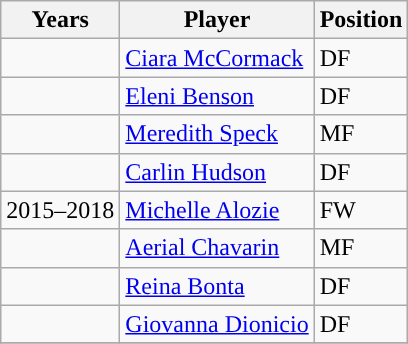<table class= "wikitable">
<tr>
<th width=px>Years</th>
<th width=px>Player</th>
<th width=px>Position</th>
</tr>
<tr>
<td></td>
<td><a href='#'>Ciara McCormack</a></td>
<td>DF</td>
</tr>
<tr>
<td></td>
<td><a href='#'>Eleni Benson</a></td>
<td>DF</td>
</tr>
<tr>
<td></td>
<td><a href='#'>Meredith Speck</a></td>
<td>MF</td>
</tr>
<tr>
<td></td>
<td><a href='#'>Carlin Hudson</a></td>
<td>DF</td>
</tr>
<tr>
<td {{center>2015–2018</td>
<td><a href='#'>Michelle Alozie</a></td>
<td>FW</td>
</tr>
<tr>
<td></td>
<td><a href='#'>Aerial Chavarin</a></td>
<td>MF</td>
</tr>
<tr>
<td></td>
<td><a href='#'>Reina Bonta</a></td>
<td>DF</td>
</tr>
<tr>
<td></td>
<td><a href='#'>Giovanna Dionicio</a></td>
<td>DF</td>
</tr>
<tr>
</tr>
</table>
